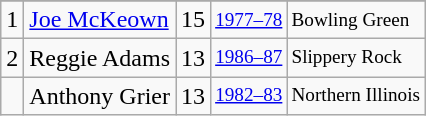<table class="wikitable">
<tr>
</tr>
<tr>
<td>1</td>
<td><a href='#'>Joe McKeown</a></td>
<td>15</td>
<td style="font-size:80%;"><a href='#'>1977–78</a></td>
<td style="font-size:80%;">Bowling Green</td>
</tr>
<tr>
<td>2</td>
<td>Reggie Adams</td>
<td>13</td>
<td style="font-size:80%;"><a href='#'>1986–87</a></td>
<td style="font-size:80%;">Slippery Rock</td>
</tr>
<tr>
<td></td>
<td>Anthony Grier</td>
<td>13</td>
<td style="font-size:80%;"><a href='#'>1982–83</a></td>
<td style="font-size:80%;">Northern Illinois</td>
</tr>
</table>
